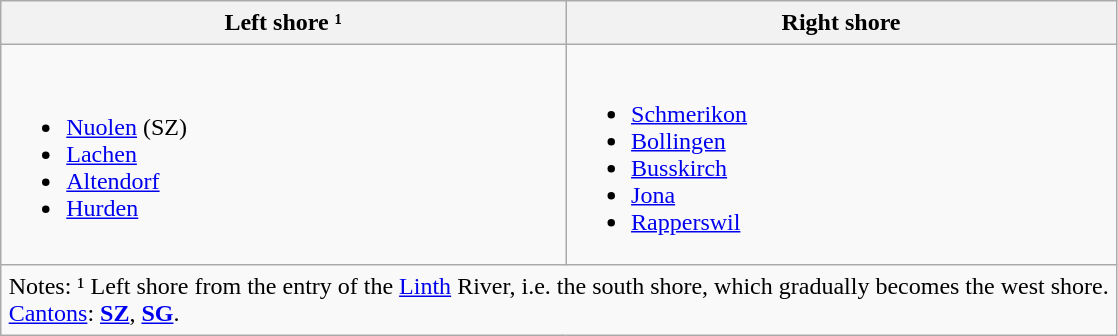<table class="wikitable">
<tr>
<th style="padding:0.3em">Left shore ¹</th>
<th style="padding:0.3em">Right shore</th>
</tr>
<tr>
<td><br><ul><li><a href='#'>Nuolen</a> (SZ)</li><li><a href='#'>Lachen</a> </li><li><a href='#'>Altendorf</a> </li><li><a href='#'>Hurden</a> </li></ul></td>
<td valign=top><br><ul><li><a href='#'>Schmerikon</a> </li><li><a href='#'>Bollingen</a> </li><li><a href='#'>Busskirch</a> </li><li><a href='#'>Jona</a> </li><li><a href='#'>Rapperswil</a> </li></ul></td>
</tr>
<tr>
<td colspan=2 style="padding:0.3em">Notes: ¹ Left shore from the entry of the <a href='#'>Linth</a> River, i.e. the south shore, which gradually becomes the west shore.<br><a href='#'>Cantons</a>: <strong><a href='#'>SZ</a></strong>, <strong><a href='#'>SG</a></strong>.</td>
</tr>
</table>
